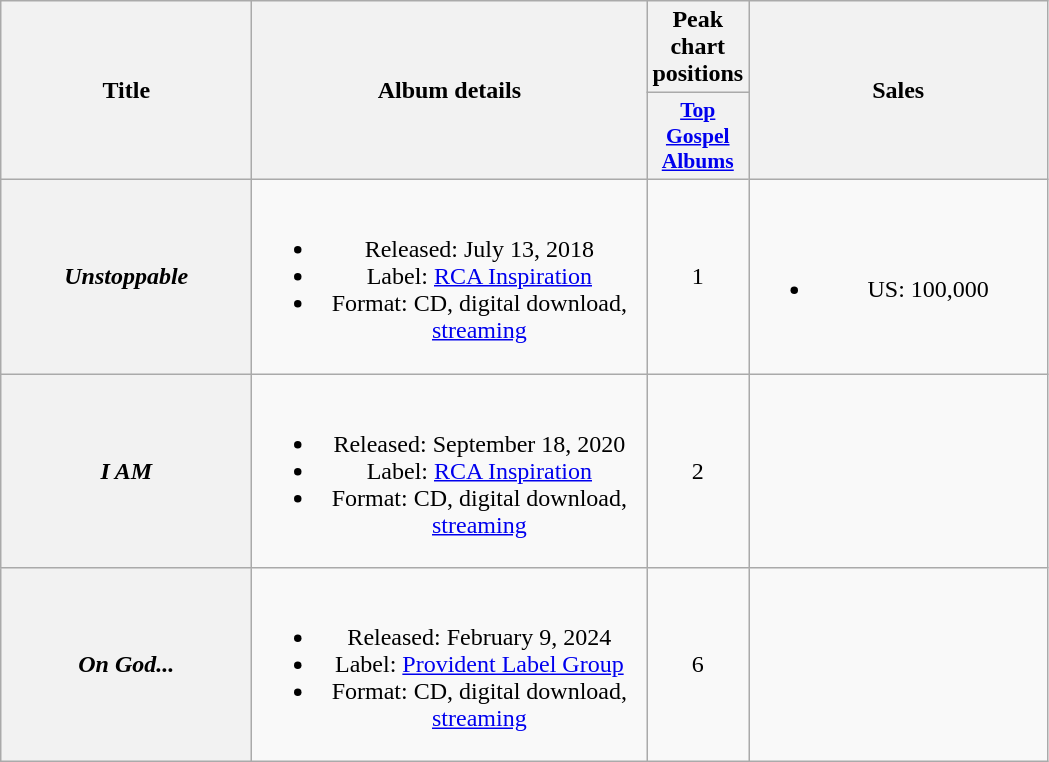<table class="wikitable plainrowheaders" style="text-align:center;">
<tr>
<th scope="col" rowspan="2" style="width:10em;">Title</th>
<th scope="col" rowspan="2" style="width:16em;">Album details</th>
<th scope="col" colspan="1">Peak<br>chart<br>positions</th>
<th scope="col" rowspan="2" style="width:12em;">Sales</th>
</tr>
<tr>
<th scope="col" style="width:3em;font-size:90%;"><a href='#'>Top Gospel Albums</a></th>
</tr>
<tr>
<th scope="row"><em>Unstoppable</em></th>
<td><br><ul><li>Released: July 13, 2018</li><li>Label: <a href='#'>RCA Inspiration</a></li><li>Format: CD, digital download, <a href='#'>streaming</a></li></ul></td>
<td>1</td>
<td><br><ul><li>US: 100,000</li></ul></td>
</tr>
<tr>
<th scope="row"><em>I AM</em></th>
<td><br><ul><li>Released: September 18, 2020</li><li>Label: <a href='#'>RCA Inspiration</a></li><li>Format: CD, digital download, <a href='#'>streaming</a></li></ul></td>
<td>2</td>
<td></td>
</tr>
<tr>
<th scope="row"><em>On God...</em></th>
<td><br><ul><li>Released: February 9, 2024</li><li>Label: <a href='#'>Provident Label Group</a></li><li>Format: CD, digital download, <a href='#'>streaming</a></li></ul></td>
<td>6</td>
<td></td>
</tr>
</table>
